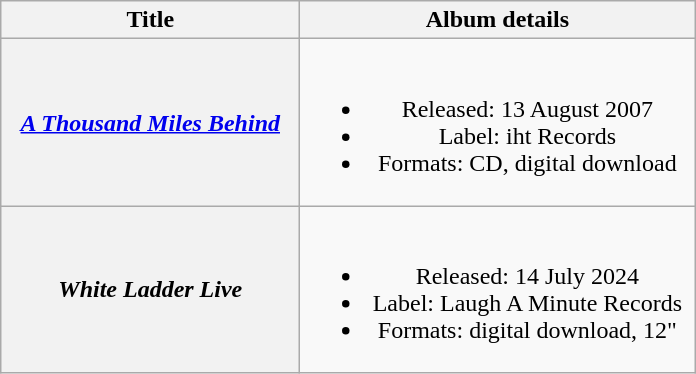<table class="wikitable plainrowheaders" style="text-align:center;" border="1">
<tr>
<th scope="col" style="width:12em;">Title</th>
<th scope="col" style="width:16em;">Album details</th>
</tr>
<tr>
<th scope="row"><em><a href='#'>A Thousand Miles Behind</a></em></th>
<td><br><ul><li>Released: 13 August 2007</li><li>Label: iht Records</li><li>Formats: CD, digital download</li></ul></td>
</tr>
<tr>
<th scope="row"><em>White Ladder Live</em></th>
<td><br><ul><li>Released: 14 July 2024</li><li>Label: Laugh A Minute Records</li><li>Formats: digital download, 12"</li></ul></td>
</tr>
</table>
